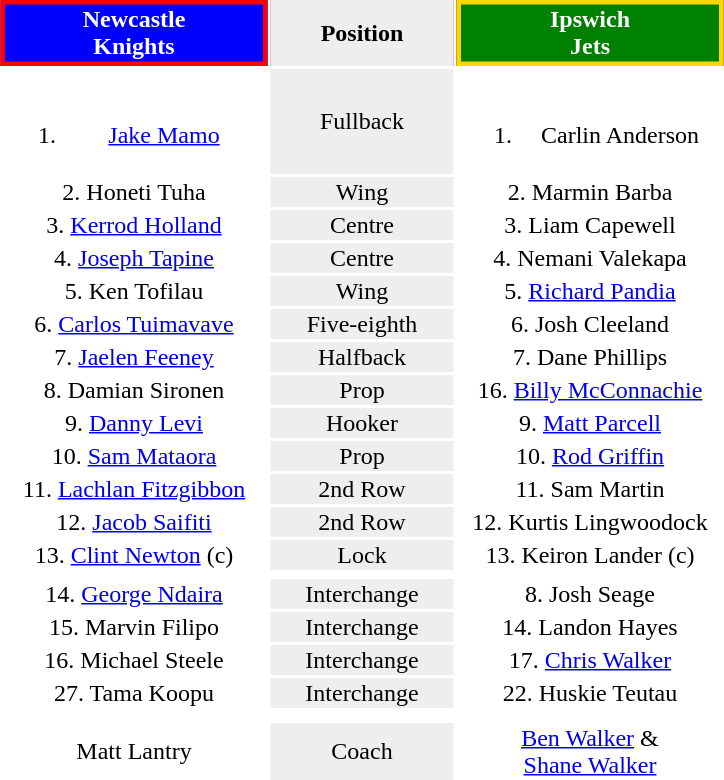<table style="margin: 1em auto 1em auto">
<tr style="background:#f03;">
</tr>
<tr style="background:#f03;">
<th align="centre" style="width:170px; border:3px solid red; background:blue; color: white">Newcastle<br>Knights</th>
<th style="width:120px; text-align:center; background:#eee; color:black;">Position</th>
<th align="centre" style="width:170px; border:solid gold; background:green; color:white">Ipswich<br>Jets</th>
</tr>
<tr style="text-align:center;">
<td><br><ol><li><a href='#'>Jake Mamo</a></li></ol></td>
<td style="text-align:center; background:#eee;">Fullback</td>
<td><br><ol><li>Carlin Anderson</li></ol></td>
</tr>
<tr style="text-align:center;">
<td>2. Honeti Tuha</td>
<td style="background:#eee;">Wing</td>
<td>2. Marmin Barba</td>
</tr>
<tr style="text-align:center;">
<td>3. <a href='#'>Kerrod Holland</a></td>
<td style="text-align:center; background:#eee;">Centre</td>
<td>3. Liam Capewell</td>
</tr>
<tr style="text-align:center;">
<td>4. <a href='#'>Joseph Tapine</a></td>
<td style="background:#eee;">Centre</td>
<td>4. Nemani Valekapa</td>
</tr>
<tr style="text-align:center;">
<td>5. Ken Tofilau</td>
<td style="text-align:center; background:#eee;">Wing</td>
<td>5. <a href='#'>Richard Pandia</a></td>
</tr>
<tr style="text-align:center;">
<td>6. <a href='#'>Carlos Tuimavave</a></td>
<td style="background:#eee;">Five-eighth</td>
<td>6. Josh Cleeland</td>
</tr>
<tr style="text-align:center;">
<td>7. <a href='#'>Jaelen Feeney</a></td>
<td style="background:#eee;">Halfback</td>
<td>7. Dane Phillips</td>
</tr>
<tr style="text-align:center;">
<td>8. Damian Sironen</td>
<td style="background:#eee;">Prop</td>
<td>16. <a href='#'>Billy McConnachie</a></td>
</tr>
<tr style="text-align:center;">
<td>9. <a href='#'>Danny Levi</a></td>
<td style="background:#eee;">Hooker</td>
<td>9. <a href='#'>Matt Parcell</a></td>
</tr>
<tr style="text-align:center;">
<td>10. <a href='#'>Sam Mataora</a></td>
<td style="background:#eee;">Prop</td>
<td>10. <a href='#'>Rod Griffin</a></td>
</tr>
<tr style="text-align:center;">
<td>11. <a href='#'>Lachlan Fitzgibbon</a></td>
<td style="background:#eee;">2nd Row</td>
<td>11. Sam Martin</td>
</tr>
<tr style="text-align:center;">
<td>12. <a href='#'>Jacob Saifiti</a></td>
<td style="background:#eee;">2nd Row</td>
<td>12. Kurtis Lingwoodock</td>
</tr>
<tr style="text-align:center;">
<td>13. <a href='#'>Clint Newton</a> (c)</td>
<td style="background:#eee;">Lock</td>
<td>13. Keiron Lander (c)</td>
</tr>
<tr>
<td></td>
<td></td>
</tr>
<tr style="text-align:center;">
<td>14. <a href='#'>George Ndaira</a></td>
<td style="background:#eee;">Interchange</td>
<td>8. Josh Seage</td>
</tr>
<tr style="text-align:center;">
<td>15. Marvin Filipo</td>
<td style="background:#eee;">Interchange</td>
<td>14. Landon Hayes</td>
</tr>
<tr style="text-align:center;">
<td>16. Michael Steele</td>
<td style="background:#eee;">Interchange</td>
<td>17. <a href='#'>Chris Walker</a></td>
</tr>
<tr style="text-align:center;">
<td>27. Tama Koopu</td>
<td style="background:#eee;">Interchange</td>
<td>22. Huskie Teutau</td>
</tr>
<tr>
<td></td>
</tr>
<tr>
<td></td>
</tr>
<tr style="text-align:center;">
<td>Matt Lantry</td>
<td style="background:#eee;">Coach</td>
<td><a href='#'>Ben Walker</a> &<br> <a href='#'>Shane Walker</a></td>
</tr>
</table>
